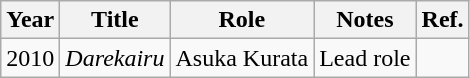<table class="wikitable">
<tr>
<th>Year</th>
<th>Title</th>
<th>Role</th>
<th>Notes</th>
<th>Ref.</th>
</tr>
<tr>
<td>2010</td>
<td><em>Darekairu</em></td>
<td>Asuka Kurata</td>
<td>Lead role</td>
<td></td>
</tr>
</table>
